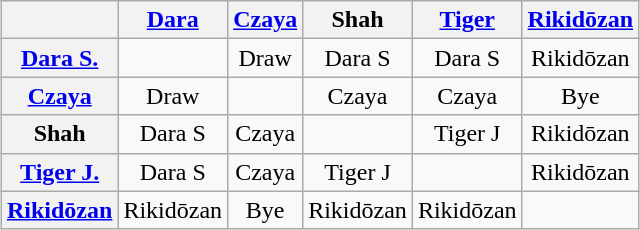<table class="wikitable" style="margin: 1em auto 1em auto">
<tr align="center">
<th></th>
<th><a href='#'>Dara</a></th>
<th><a href='#'>Czaya</a></th>
<th>Shah</th>
<th><a href='#'>Tiger</a></th>
<th><a href='#'>Rikidōzan</a></th>
</tr>
<tr align="center">
<th><a href='#'>Dara S.</a></th>
<td></td>
<td>Draw</td>
<td>Dara S</td>
<td>Dara S</td>
<td>Rikidōzan</td>
</tr>
<tr align="center">
<th><a href='#'>Czaya</a></th>
<td>Draw</td>
<td></td>
<td>Czaya</td>
<td>Czaya</td>
<td>Bye</td>
</tr>
<tr align="center">
<th>Shah</th>
<td>Dara S</td>
<td>Czaya</td>
<td></td>
<td>Tiger J</td>
<td>Rikidōzan</td>
</tr>
<tr align="center">
<th><a href='#'>Tiger J.</a></th>
<td>Dara S</td>
<td>Czaya</td>
<td>Tiger J</td>
<td></td>
<td>Rikidōzan</td>
</tr>
<tr align="center">
<th><a href='#'>Rikidōzan</a></th>
<td>Rikidōzan</td>
<td>Bye</td>
<td>Rikidōzan</td>
<td>Rikidōzan</td>
<td></td>
</tr>
</table>
